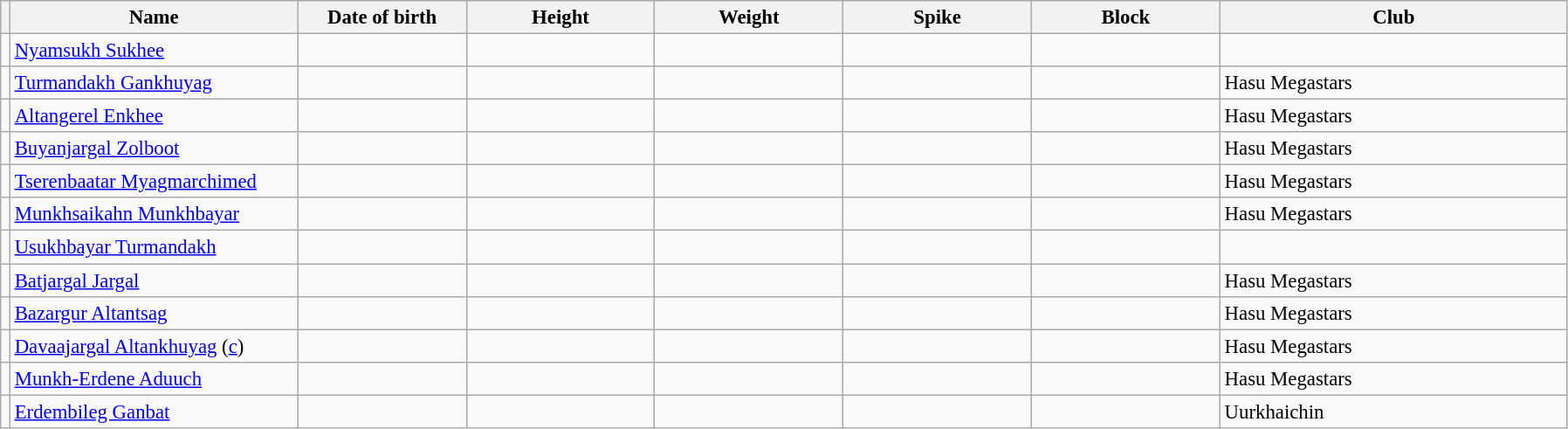<table class="wikitable sortable" style="font-size:95%; text-align:center;">
<tr>
<th></th>
<th style="width:14em">Name</th>
<th style="width:8em">Date of birth</th>
<th style="width:9em">Height</th>
<th style="width:9em">Weight</th>
<th style="width:9em">Spike</th>
<th style="width:9em">Block</th>
<th style="width:17em">Club</th>
</tr>
<tr>
<td></td>
<td align=left><a href='#'>Nyamsukh Sukhee</a></td>
<td align=right></td>
<td></td>
<td></td>
<td></td>
<td></td>
<td></td>
</tr>
<tr>
<td></td>
<td align=left><a href='#'>Turmandakh Gankhuyag</a></td>
<td align=right></td>
<td></td>
<td></td>
<td></td>
<td></td>
<td align="left"> Hasu Megastars</td>
</tr>
<tr>
<td></td>
<td align=left><a href='#'>Altangerel Enkhee</a></td>
<td align=right></td>
<td></td>
<td></td>
<td></td>
<td></td>
<td align="left"> Hasu Megastars</td>
</tr>
<tr>
<td></td>
<td align=left><a href='#'>Buyanjargal Zolboot</a></td>
<td align=right></td>
<td></td>
<td></td>
<td></td>
<td></td>
<td align="left"> Hasu Megastars</td>
</tr>
<tr>
<td></td>
<td align=left><a href='#'>Tserenbaatar Myagmarchimed</a></td>
<td align=right></td>
<td></td>
<td></td>
<td></td>
<td></td>
<td align="left"> Hasu Megastars</td>
</tr>
<tr>
<td></td>
<td align=left><a href='#'>Munkhsaikahn Munkhbayar</a></td>
<td align=right></td>
<td></td>
<td></td>
<td></td>
<td></td>
<td align="left"> Hasu Megastars</td>
</tr>
<tr>
<td></td>
<td align=left><a href='#'>Usukhbayar Turmandakh</a></td>
<td align=right></td>
<td></td>
<td></td>
<td></td>
<td></td>
<td></td>
</tr>
<tr>
<td></td>
<td align=left><a href='#'>Batjargal Jargal</a></td>
<td align=right></td>
<td></td>
<td></td>
<td></td>
<td></td>
<td align="left"> Hasu Megastars</td>
</tr>
<tr>
<td></td>
<td align=left><a href='#'>Bazargur Altantsag</a></td>
<td align=right></td>
<td></td>
<td></td>
<td></td>
<td></td>
<td align="left"> Hasu Megastars</td>
</tr>
<tr>
<td></td>
<td align=left><a href='#'>Davaajargal Altankhuyag</a> (<a href='#'>c</a>)</td>
<td align=right></td>
<td></td>
<td></td>
<td></td>
<td></td>
<td align="left"> Hasu Megastars</td>
</tr>
<tr>
<td></td>
<td align=left><a href='#'>Munkh-Erdene Aduuch</a></td>
<td align=right></td>
<td></td>
<td></td>
<td></td>
<td></td>
<td align="left"> Hasu Megastars</td>
</tr>
<tr>
<td></td>
<td align=left><a href='#'>Erdembileg Ganbat</a></td>
<td align=right></td>
<td></td>
<td></td>
<td></td>
<td></td>
<td align="left"> Uurkhaichin</td>
</tr>
</table>
